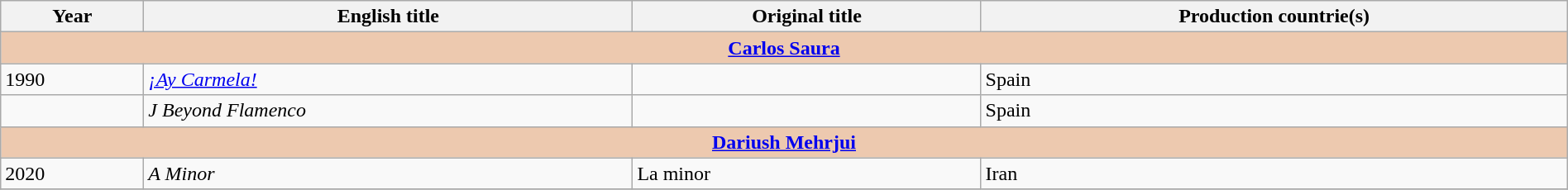<table class="sortable wikitable" style="width:100%; margin-bottom:4px" cellpadding="5">
<tr>
<th scope="col">Year</th>
<th scope="col">English title</th>
<th scope="col">Original title</th>
<th scope="col">Production countrie(s)</th>
</tr>
<tr>
<th colspan="4" style="background:#EDC9AF"><a href='#'>Carlos Saura</a></th>
</tr>
<tr>
<td>1990</td>
<td><em><a href='#'>¡Ay Carmela!</a></em></td>
<td></td>
<td>Spain</td>
</tr>
<tr>
<td></td>
<td><em>J Beyond Flamenco</em></td>
<td></td>
<td>Spain</td>
</tr>
<tr>
<th colspan="4" style="background:#EDC9AF"><a href='#'>Dariush Mehrjui</a></th>
</tr>
<tr>
<td>2020</td>
<td><em>A Minor</em></td>
<td>La minor</td>
<td>Iran</td>
</tr>
<tr>
</tr>
</table>
